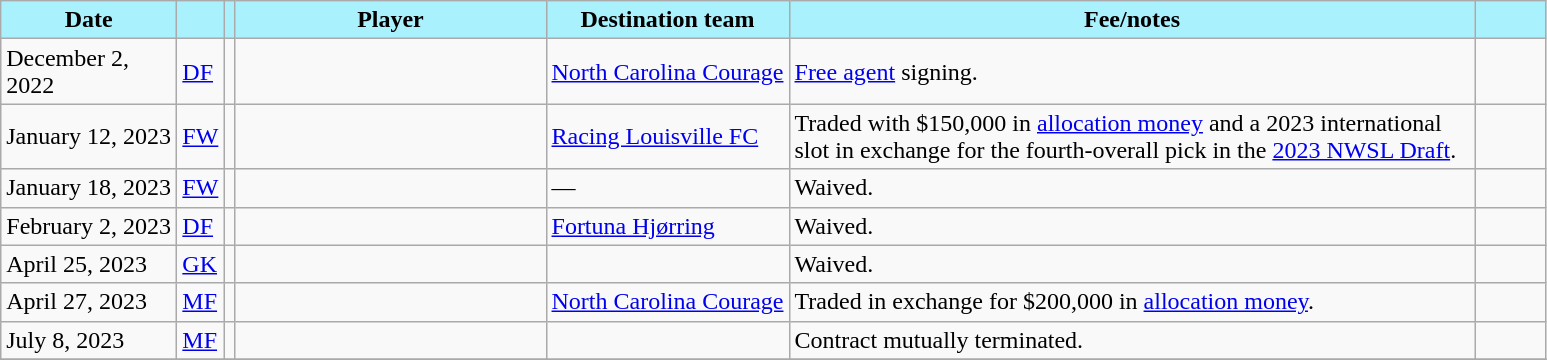<table class="wikitable sortable">
<tr>
<th style="background:#A9F1FD; color:#000; width:110px;" data-sort-type="date" scope="col">Date</th>
<th style="background:#A9F1FD; color:#000;" scope="col"></th>
<th style="background:#A9F1FD; color:#000;" scope="col"></th>
<th style="background:#A9F1FD; color:#000; width:200px;" scope="col">Player</th>
<th style="background:#A9F1FD; color:#000;" scope="col">Destination team</th>
<th style="background:#A9F1FD; color:#000; width:450px;" scope="col">Fee/notes</th>
<th style="background:#A9F1FD; color:#000; width:40px;" scope="col"></th>
</tr>
<tr>
<td>December 2, 2022</td>
<td><a href='#'>DF</a></td>
<td></td>
<td></td>
<td> <a href='#'>North Carolina Courage</a></td>
<td><a href='#'>Free agent</a> signing.</td>
<td></td>
</tr>
<tr>
<td>January 12, 2023</td>
<td><a href='#'>FW</a></td>
<td></td>
<td></td>
<td> <a href='#'>Racing Louisville FC</a></td>
<td>Traded with $150,000 in <a href='#'>allocation money</a> and a 2023 international slot in exchange for the fourth-overall pick in the <a href='#'>2023 NWSL Draft</a>.</td>
<td></td>
</tr>
<tr>
<td>January 18, 2023</td>
<td><a href='#'>FW</a></td>
<td></td>
<td></td>
<td>—</td>
<td>Waived.</td>
<td></td>
</tr>
<tr>
<td>February 2, 2023</td>
<td><a href='#'>DF</a></td>
<td></td>
<td></td>
<td> <a href='#'>Fortuna Hjørring</a></td>
<td>Waived.</td>
<td></td>
</tr>
<tr>
<td>April 25, 2023</td>
<td><a href='#'>GK</a></td>
<td></td>
<td></td>
<td></td>
<td>Waived.</td>
<td></td>
</tr>
<tr>
<td>April 27, 2023</td>
<td><a href='#'>MF</a></td>
<td></td>
<td></td>
<td> <a href='#'>North Carolina Courage</a></td>
<td>Traded in exchange for $200,000 in <a href='#'>allocation money</a>.</td>
<td></td>
</tr>
<tr>
<td>July 8, 2023</td>
<td><a href='#'>MF</a></td>
<td></td>
<td></td>
<td></td>
<td>Contract mutually terminated.</td>
<td></td>
</tr>
<tr>
</tr>
</table>
